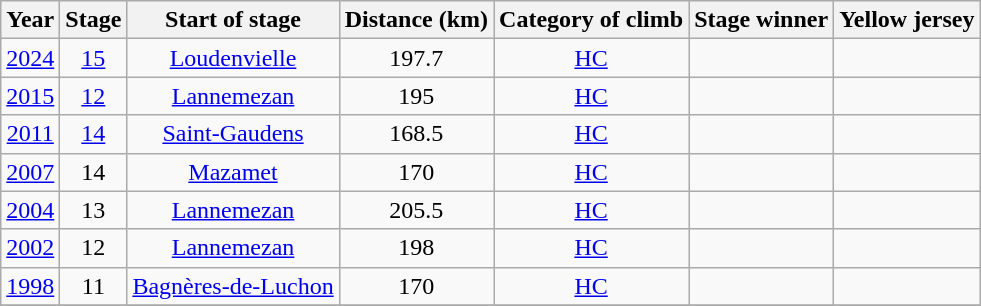<table class="wikitable" style="text-align: center;">
<tr>
<th>Year</th>
<th>Stage</th>
<th>Start of stage</th>
<th>Distance (km)</th>
<th>Category of climb</th>
<th>Stage winner</th>
<th>Yellow jersey</th>
</tr>
<tr>
<td><a href='#'>2024</a></td>
<td><a href='#'>15</a></td>
<td><a href='#'>Loudenvielle</a></td>
<td>197.7</td>
<td><a href='#'>HC</a></td>
<td align=left></td>
<td align=left></td>
</tr>
<tr>
<td><a href='#'>2015</a></td>
<td><a href='#'>12</a></td>
<td><a href='#'>Lannemezan</a></td>
<td>195</td>
<td><a href='#'>HC</a></td>
<td align=left></td>
<td align=left></td>
</tr>
<tr>
<td><a href='#'>2011</a></td>
<td><a href='#'>14</a></td>
<td><a href='#'>Saint-Gaudens</a></td>
<td>168.5</td>
<td><a href='#'>HC</a></td>
<td align=left></td>
<td align=left></td>
</tr>
<tr>
<td><a href='#'>2007</a></td>
<td>14</td>
<td><a href='#'>Mazamet</a></td>
<td>170</td>
<td><a href='#'>HC</a></td>
<td align=left></td>
<td align=left></td>
</tr>
<tr>
<td><a href='#'>2004</a></td>
<td>13</td>
<td><a href='#'>Lannemezan</a></td>
<td>205.5</td>
<td><a href='#'>HC</a></td>
<td align=left></td>
<td align=left></td>
</tr>
<tr>
<td><a href='#'>2002</a></td>
<td>12</td>
<td><a href='#'>Lannemezan</a></td>
<td>198</td>
<td><a href='#'>HC</a></td>
<td align=left></td>
<td></td>
</tr>
<tr>
<td><a href='#'>1998</a></td>
<td>11</td>
<td><a href='#'>Bagnères-de-Luchon</a></td>
<td>170</td>
<td><a href='#'>HC</a></td>
<td align=left></td>
<td align=left></td>
</tr>
<tr>
</tr>
</table>
